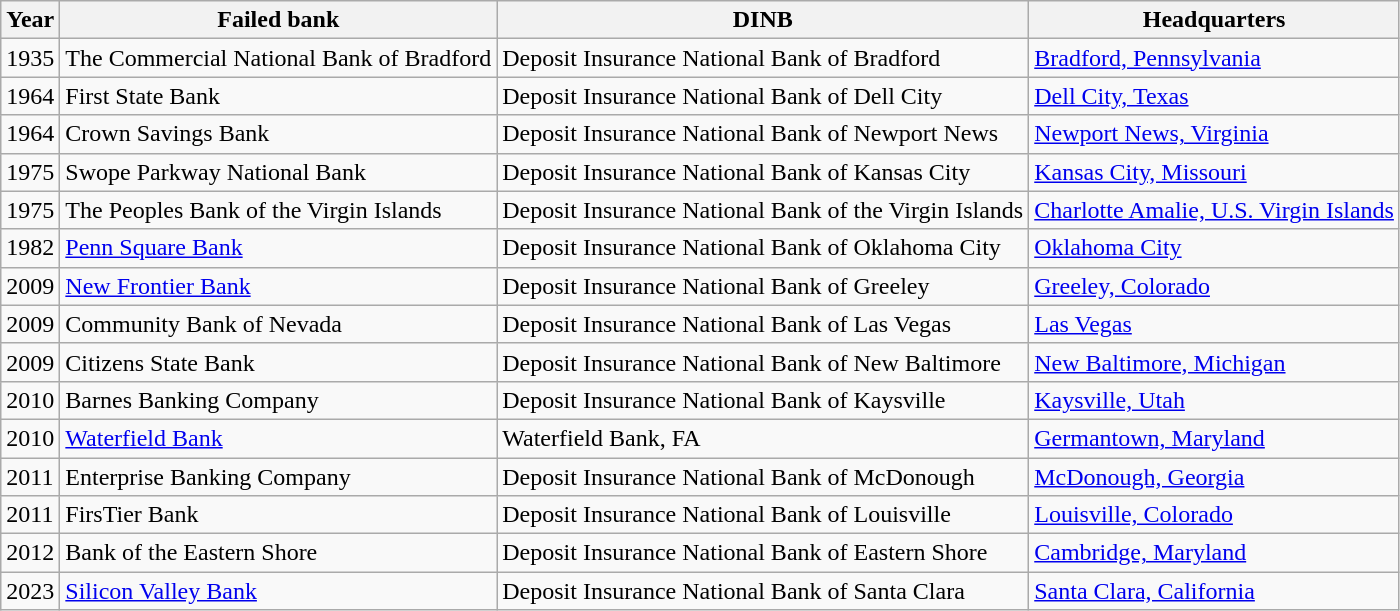<table class="wikitable sortable">
<tr>
<th>Year</th>
<th>Failed bank</th>
<th>DINB</th>
<th>Headquarters</th>
</tr>
<tr>
<td>1935</td>
<td>The Commercial National Bank of Bradford</td>
<td>Deposit Insurance National Bank of Bradford</td>
<td><a href='#'>Bradford, Pennsylvania</a></td>
</tr>
<tr>
<td>1964</td>
<td>First State Bank</td>
<td>Deposit Insurance National Bank of Dell City</td>
<td><a href='#'>Dell City, Texas</a></td>
</tr>
<tr>
<td>1964</td>
<td>Crown Savings Bank</td>
<td>Deposit Insurance National Bank of Newport News</td>
<td><a href='#'>Newport News, Virginia</a></td>
</tr>
<tr>
<td>1975</td>
<td>Swope Parkway National Bank</td>
<td>Deposit Insurance National Bank of Kansas City</td>
<td><a href='#'>Kansas City, Missouri</a></td>
</tr>
<tr>
<td>1975</td>
<td>The Peoples Bank of the Virgin Islands</td>
<td>Deposit Insurance National Bank of the Virgin Islands</td>
<td><a href='#'>Charlotte Amalie, U.S. Virgin Islands</a></td>
</tr>
<tr>
<td>1982</td>
<td><a href='#'>Penn Square Bank</a></td>
<td>Deposit Insurance National Bank of Oklahoma City</td>
<td><a href='#'>Oklahoma City</a></td>
</tr>
<tr>
<td>2009</td>
<td><a href='#'>New Frontier Bank</a></td>
<td>Deposit Insurance National Bank of Greeley</td>
<td><a href='#'>Greeley, Colorado</a></td>
</tr>
<tr>
<td>2009</td>
<td>Community Bank of Nevada</td>
<td>Deposit Insurance National Bank of Las Vegas</td>
<td><a href='#'>Las Vegas</a></td>
</tr>
<tr>
<td>2009</td>
<td>Citizens State Bank</td>
<td>Deposit Insurance National Bank of New Baltimore</td>
<td><a href='#'>New Baltimore, Michigan</a></td>
</tr>
<tr>
<td>2010</td>
<td>Barnes Banking Company</td>
<td>Deposit Insurance National Bank of Kaysville</td>
<td><a href='#'>Kaysville, Utah</a></td>
</tr>
<tr>
<td>2010</td>
<td><a href='#'>Waterfield Bank</a></td>
<td>Waterfield Bank, FA</td>
<td><a href='#'>Germantown, Maryland</a></td>
</tr>
<tr>
<td>2011</td>
<td>Enterprise Banking Company</td>
<td>Deposit Insurance National Bank of McDonough</td>
<td><a href='#'>McDonough, Georgia</a></td>
</tr>
<tr>
<td>2011</td>
<td>FirsTier Bank</td>
<td>Deposit Insurance National Bank of Louisville</td>
<td><a href='#'>Louisville, Colorado</a></td>
</tr>
<tr>
<td>2012</td>
<td>Bank of the Eastern Shore</td>
<td>Deposit Insurance National Bank of Eastern Shore</td>
<td><a href='#'>Cambridge, Maryland</a></td>
</tr>
<tr>
<td>2023</td>
<td><a href='#'>Silicon Valley Bank</a></td>
<td>Deposit Insurance National Bank of Santa Clara</td>
<td><a href='#'>Santa Clara, California</a></td>
</tr>
</table>
